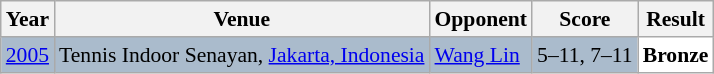<table class="sortable wikitable" style="font-size: 90%;">
<tr>
<th>Year</th>
<th>Venue</th>
<th>Opponent</th>
<th>Score</th>
<th>Result</th>
</tr>
<tr style="background:#AABBCC">
<td align="center"><a href='#'>2005</a></td>
<td align="left">Tennis Indoor Senayan, <a href='#'>Jakarta, Indonesia</a></td>
<td align="left"> <a href='#'>Wang Lin</a></td>
<td align="left">5–11, 7–11</td>
<td style="text-align:left; background:white"> <strong>Bronze</strong></td>
</tr>
</table>
